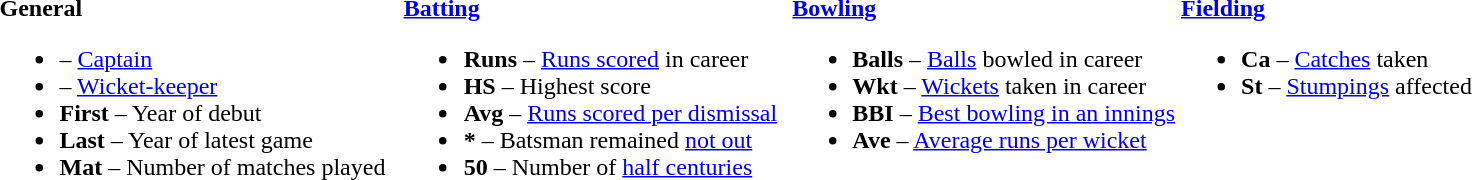<table>
<tr>
<td valign="top" style="width:26%"><br><strong>General</strong><ul><li> – <a href='#'>Captain</a></li><li> – <a href='#'>Wicket-keeper</a></li><li><strong>First</strong> – Year of debut</li><li><strong>Last</strong> – Year of latest game</li><li><strong>Mat</strong> – Number of matches played</li></ul></td>
<td valign="top" style="width:25%"><br><strong><a href='#'>Batting</a></strong><ul><li><strong>Runs</strong> – <a href='#'>Runs scored</a> in career</li><li><strong>HS</strong> – Highest score</li><li><strong>Avg</strong> – <a href='#'>Runs scored per dismissal</a></li><li><strong>*</strong> – Batsman remained <a href='#'>not out</a></li><li><strong>50</strong> – Number of <a href='#'>half centuries</a></li></ul></td>
<td valign="top" style="width:25%"><br><strong><a href='#'>Bowling</a></strong><ul><li><strong>Balls</strong> – <a href='#'>Balls</a> bowled in career</li><li><strong>Wkt</strong> – <a href='#'>Wickets</a> taken in career</li><li><strong>BBI</strong> – <a href='#'>Best bowling in an innings</a></li><li><strong>Ave</strong> – <a href='#'>Average runs per wicket</a></li></ul></td>
<td valign="top" style="width:24%"><br><strong><a href='#'>Fielding</a></strong><ul><li><strong>Ca</strong> – <a href='#'>Catches</a> taken</li><li><strong>St</strong> – <a href='#'>Stumpings</a> affected</li></ul></td>
</tr>
</table>
